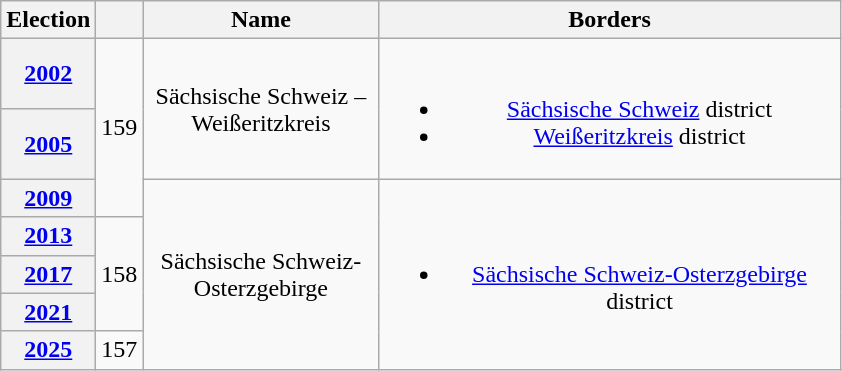<table class=wikitable style="text-align:center">
<tr>
<th>Election</th>
<th></th>
<th width=150px>Name</th>
<th width=300px>Borders</th>
</tr>
<tr>
<th><a href='#'>2002</a></th>
<td rowspan=3>159</td>
<td rowspan=2>Sächsische Schweiz – Weißeritzkreis</td>
<td rowspan=2><br><ul><li><a href='#'>Sächsische Schweiz</a> district</li><li><a href='#'>Weißeritzkreis</a> district</li></ul></td>
</tr>
<tr>
<th><a href='#'>2005</a></th>
</tr>
<tr>
<th><a href='#'>2009</a></th>
<td rowspan=5>Sächsische Schweiz-Osterzgebirge</td>
<td rowspan=5><br><ul><li><a href='#'>Sächsische Schweiz-Osterzgebirge</a> district</li></ul></td>
</tr>
<tr>
<th><a href='#'>2013</a></th>
<td rowspan=3>158</td>
</tr>
<tr>
<th><a href='#'>2017</a></th>
</tr>
<tr>
<th><a href='#'>2021</a></th>
</tr>
<tr>
<th><a href='#'>2025</a></th>
<td>157</td>
</tr>
</table>
